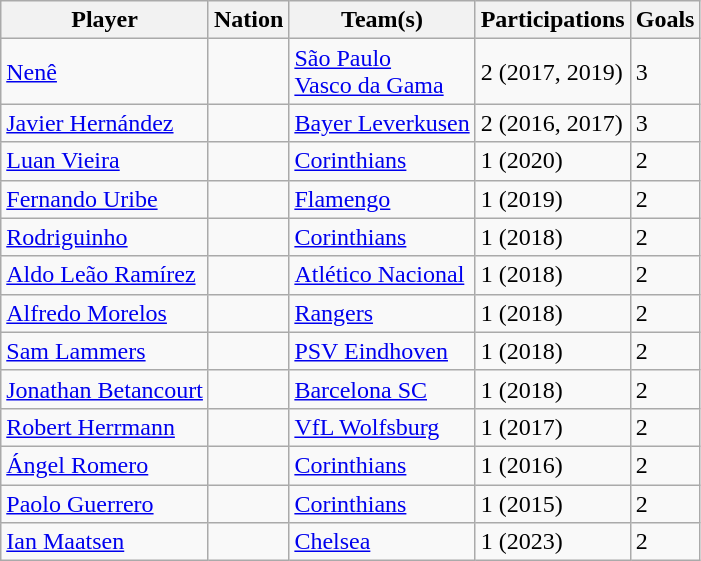<table class="wikitable">
<tr>
<th>Player</th>
<th>Nation</th>
<th>Team(s)</th>
<th>Participations</th>
<th>Goals</th>
</tr>
<tr>
<td><a href='#'>Nenê</a></td>
<td></td>
<td> <a href='#'>São Paulo</a><br> <a href='#'>Vasco da Gama</a></td>
<td>2 (2017, 2019)</td>
<td>3</td>
</tr>
<tr>
<td><a href='#'>Javier Hernández</a></td>
<td></td>
<td> <a href='#'>Bayer Leverkusen</a></td>
<td>2 (2016, 2017)</td>
<td>3</td>
</tr>
<tr>
<td><a href='#'>Luan Vieira</a></td>
<td></td>
<td> <a href='#'>Corinthians</a></td>
<td>1 (2020)</td>
<td>2</td>
</tr>
<tr>
<td><a href='#'>Fernando Uribe</a></td>
<td></td>
<td> <a href='#'>Flamengo</a></td>
<td>1 (2019)</td>
<td>2</td>
</tr>
<tr>
<td><a href='#'>Rodriguinho</a></td>
<td></td>
<td> <a href='#'>Corinthians</a></td>
<td>1 (2018)</td>
<td>2</td>
</tr>
<tr>
<td><a href='#'>Aldo Leão Ramírez</a></td>
<td></td>
<td> <a href='#'>Atlético Nacional</a></td>
<td>1 (2018)</td>
<td>2</td>
</tr>
<tr>
<td><a href='#'>Alfredo Morelos</a></td>
<td></td>
<td> <a href='#'>Rangers</a></td>
<td>1 (2018)</td>
<td>2</td>
</tr>
<tr>
<td><a href='#'>Sam Lammers</a></td>
<td></td>
<td> <a href='#'>PSV Eindhoven</a></td>
<td>1 (2018)</td>
<td>2</td>
</tr>
<tr>
<td><a href='#'>Jonathan Betancourt</a></td>
<td></td>
<td> <a href='#'>Barcelona SC</a></td>
<td>1 (2018)</td>
<td>2</td>
</tr>
<tr>
<td><a href='#'>Robert Herrmann</a></td>
<td></td>
<td> <a href='#'>VfL Wolfsburg</a></td>
<td>1 (2017)</td>
<td>2</td>
</tr>
<tr>
<td><a href='#'>Ángel Romero</a></td>
<td></td>
<td> <a href='#'>Corinthians</a></td>
<td>1 (2016)</td>
<td>2</td>
</tr>
<tr>
<td><a href='#'>Paolo Guerrero</a></td>
<td></td>
<td> <a href='#'>Corinthians</a></td>
<td>1 (2015)</td>
<td>2</td>
</tr>
<tr>
<td><a href='#'>Ian Maatsen</a></td>
<td></td>
<td> <a href='#'>Chelsea</a></td>
<td>1 (2023)</td>
<td>2</td>
</tr>
</table>
